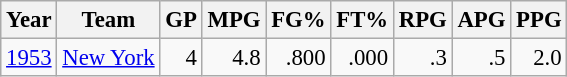<table class="wikitable sortable" style="font-size:95%; text-align:right;">
<tr>
<th>Year</th>
<th>Team</th>
<th>GP</th>
<th>MPG</th>
<th>FG%</th>
<th>FT%</th>
<th>RPG</th>
<th>APG</th>
<th>PPG</th>
</tr>
<tr>
<td style="text-align:left;"><a href='#'>1953</a></td>
<td style="text-align:left;"><a href='#'>New York</a></td>
<td>4</td>
<td>4.8</td>
<td>.800</td>
<td>.000</td>
<td>.3</td>
<td>.5</td>
<td>2.0</td>
</tr>
</table>
